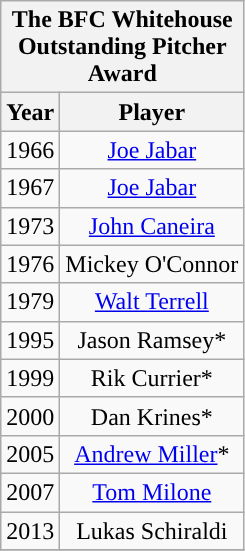<table class="wikitable" style="display: inline-table; margin-right: 20px; text-align:center">
<tr>
<th scope="col" colspan="2" style="width: 145px;">The BFC Whitehouse Outstanding Pitcher Award</th>
</tr>
<tr>
<th scope="col">Year</th>
<th scope="col">Player</th>
</tr>
<tr>
<td>1966</td>
<td><a href='#'>Joe Jabar</a></td>
</tr>
<tr>
<td>1967</td>
<td><a href='#'>Joe Jabar</a></td>
</tr>
<tr>
<td>1973</td>
<td><a href='#'>John Caneira</a></td>
</tr>
<tr>
<td>1976</td>
<td>Mickey O'Connor</td>
</tr>
<tr>
<td>1979</td>
<td><a href='#'>Walt Terrell</a></td>
</tr>
<tr>
<td>1995</td>
<td>Jason Ramsey*</td>
</tr>
<tr>
<td>1999</td>
<td>Rik Currier*</td>
</tr>
<tr>
<td>2000</td>
<td>Dan Krines*</td>
</tr>
<tr>
<td>2005</td>
<td><a href='#'>Andrew Miller</a>*</td>
</tr>
<tr>
<td>2007</td>
<td><a href='#'>Tom Milone</a></td>
</tr>
<tr>
<td>2013</td>
<td>Lukas Schiraldi</td>
</tr>
<tr>
</tr>
</table>
